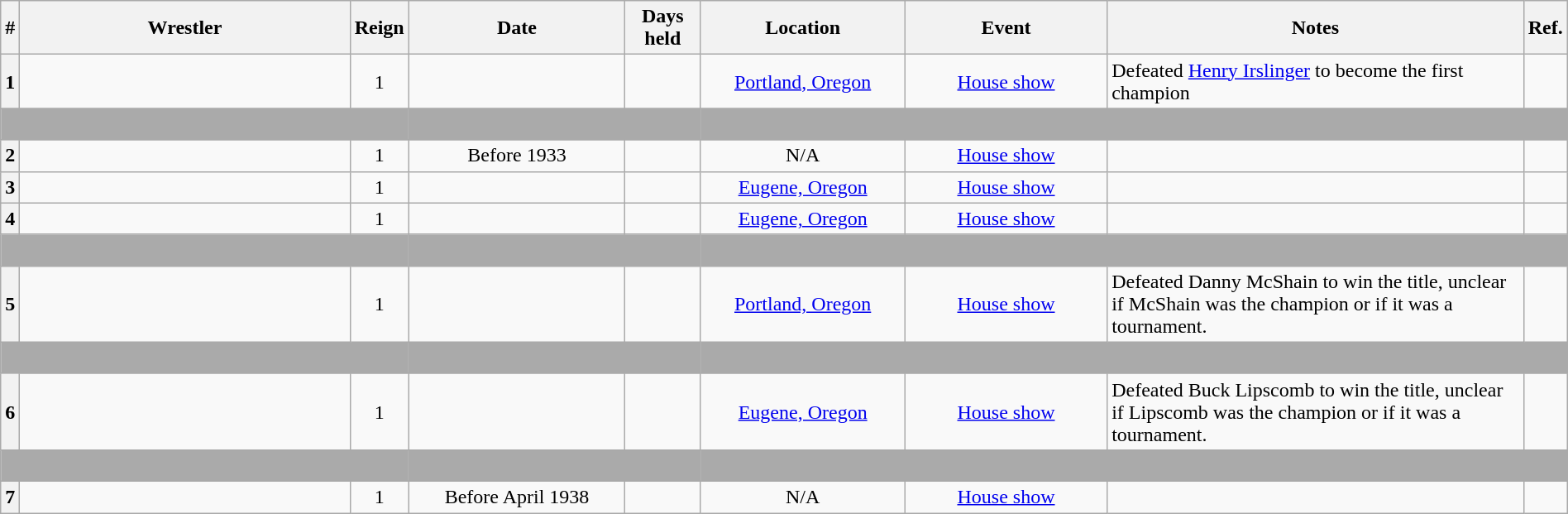<table class="wikitable sortable" width=100% style="text-align: center">
<tr>
<th width=0 data-sort-type="number">#</th>
<th style="width:23%">Wrestler</th>
<th style="width:0%">Reign</th>
<th style="width:15%">Date</th>
<th style="width:5%">Days held</th>
<th style="width:14%">Location</th>
<th style="width:14%">Event</th>
<th style="width:56%" class="unsortable">Notes</th>
<th style="width:0%" class="unsortable">Ref.</th>
</tr>
<tr>
<th>1</th>
<td></td>
<td>1</td>
<td></td>
<td></td>
<td><a href='#'>Portland, Oregon</a></td>
<td><a href='#'>House show</a></td>
<td align=left>Defeated <a href='#'>Henry Irslinger</a> to become the first champion</td>
<td> </td>
</tr>
<tr>
<td style="background: #aaaaaa;"></td>
<td style="background: #aaaaaa;"> </td>
<td style="background: #aaaaaa;"> </td>
<td style="background: #aaaaaa;"> </td>
<td style="background: #aaaaaa;"> </td>
<td style="background: #aaaaaa;"> </td>
<td style="background: #aaaaaa;"> </td>
<td style="background: #aaaaaa;"> </td>
<td style="background: #aaaaaa;"> </td>
</tr>
<tr>
<th>2</th>
<td></td>
<td>1</td>
<td>Before 1933</td>
<td></td>
<td>N/A</td>
<td><a href='#'>House show</a></td>
<td align=left> </td>
<td> </td>
</tr>
<tr>
<th>3</th>
<td></td>
<td>1</td>
<td></td>
<td></td>
<td><a href='#'>Eugene, Oregon</a></td>
<td><a href='#'>House show</a></td>
<td align=left> </td>
<td></td>
</tr>
<tr>
<th>4</th>
<td></td>
<td>1</td>
<td></td>
<td></td>
<td><a href='#'>Eugene, Oregon</a></td>
<td><a href='#'>House show</a></td>
<td align=left> </td>
<td> </td>
</tr>
<tr>
<td style="background: #aaaaaa;"></td>
<td style="background: #aaaaaa;"> </td>
<td style="background: #aaaaaa;"> </td>
<td style="background: #aaaaaa;"> </td>
<td style="background: #aaaaaa;"> </td>
<td style="background: #aaaaaa;"> </td>
<td style="background: #aaaaaa;"> </td>
<td style="background: #aaaaaa;"> </td>
<td style="background: #aaaaaa;"> </td>
</tr>
<tr>
<th>5</th>
<td></td>
<td>1</td>
<td></td>
<td></td>
<td><a href='#'>Portland, Oregon</a></td>
<td><a href='#'>House show</a></td>
<td align=left>Defeated Danny McShain to win the title, unclear if McShain was the champion or if it was a tournament.</td>
<td> </td>
</tr>
<tr>
<td style="background: #aaaaaa;"></td>
<td style="background: #aaaaaa;"> </td>
<td style="background: #aaaaaa;"> </td>
<td style="background: #aaaaaa;"> </td>
<td style="background: #aaaaaa;"> </td>
<td style="background: #aaaaaa;"> </td>
<td style="background: #aaaaaa;"> </td>
<td style="background: #aaaaaa;"> </td>
<td style="background: #aaaaaa;"> </td>
</tr>
<tr>
<th>6</th>
<td></td>
<td>1</td>
<td></td>
<td></td>
<td><a href='#'>Eugene, Oregon</a></td>
<td><a href='#'>House show</a></td>
<td align=left>Defeated Buck Lipscomb to win the title, unclear if Lipscomb was the champion or if it was a tournament.</td>
<td> </td>
</tr>
<tr>
<td style="background: #aaaaaa;"></td>
<td style="background: #aaaaaa;"> </td>
<td style="background: #aaaaaa;"> </td>
<td style="background: #aaaaaa;"> </td>
<td style="background: #aaaaaa;"> </td>
<td style="background: #aaaaaa;"> </td>
<td style="background: #aaaaaa;"> </td>
<td style="background: #aaaaaa;"> </td>
<td style="background: #aaaaaa;"> </td>
</tr>
<tr>
<th>7</th>
<td></td>
<td>1</td>
<td>Before April 1938</td>
<td></td>
<td>N/A</td>
<td><a href='#'>House show</a></td>
<td align=left> </td>
<td> </td>
</tr>
</table>
